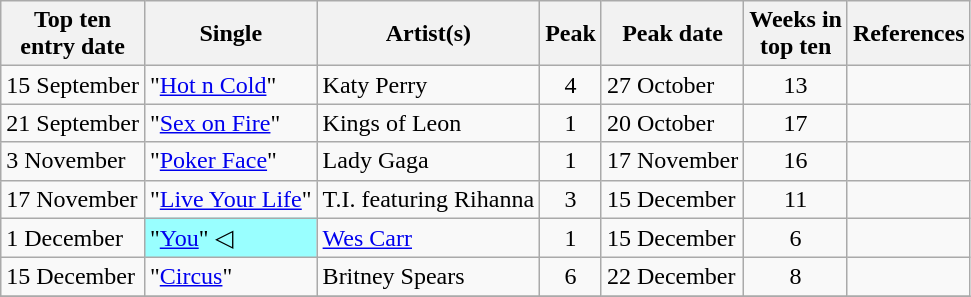<table class="wikitable sortable">
<tr>
<th>Top ten<br>entry date</th>
<th>Single</th>
<th>Artist(s)</th>
<th data-sort-type="number">Peak</th>
<th>Peak date</th>
<th data-sort-type="number">Weeks in<br>top ten</th>
<th>References</th>
</tr>
<tr>
<td>15 September</td>
<td>"<a href='#'>Hot n Cold</a>"</td>
<td>Katy Perry</td>
<td style="text-align:center;">4</td>
<td>27 October</td>
<td style="text-align:center;">13</td>
<td style="text-align:center;"></td>
</tr>
<tr>
<td>21 September</td>
<td>"<a href='#'>Sex on Fire</a>"</td>
<td>Kings of Leon</td>
<td style="text-align:center;">1</td>
<td>20 October</td>
<td style="text-align:center;">17</td>
<td style="text-align:center;"></td>
</tr>
<tr>
<td>3 November</td>
<td>"<a href='#'>Poker Face</a>"</td>
<td>Lady Gaga</td>
<td style="text-align:center;">1</td>
<td>17 November</td>
<td style="text-align:center;">16</td>
<td style="text-align:center;"></td>
</tr>
<tr>
<td>17 November</td>
<td>"<a href='#'>Live Your Life</a>"</td>
<td>T.I. featuring Rihanna</td>
<td style="text-align:center;">3</td>
<td>15 December</td>
<td style="text-align:center;">11</td>
<td style="text-align:center;"></td>
</tr>
<tr>
<td>1 December</td>
<td style="background:#9ff;">"<a href='#'>You</a>" ◁</td>
<td><a href='#'>Wes Carr</a></td>
<td style="text-align:center;">1</td>
<td>15 December</td>
<td style="text-align:center;">6</td>
<td style="text-align:center;"></td>
</tr>
<tr>
<td>15 December</td>
<td>"<a href='#'>Circus</a>"</td>
<td>Britney Spears</td>
<td style="text-align:center;">6</td>
<td>22 December</td>
<td style="text-align:center;">8</td>
<td style="text-align:center;"></td>
</tr>
<tr>
</tr>
</table>
